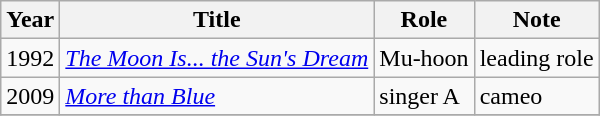<table class="wikitable sortable">
<tr>
<th>Year</th>
<th>Title</th>
<th>Role</th>
<th>Note</th>
</tr>
<tr>
<td>1992</td>
<td><em><a href='#'>The Moon Is... the Sun's Dream</a></em></td>
<td>Mu-hoon</td>
<td>leading role</td>
</tr>
<tr>
<td rowspan="1">2009</td>
<td><em><a href='#'>More than Blue</a></em></td>
<td>singer A</td>
<td>cameo</td>
</tr>
<tr>
</tr>
</table>
